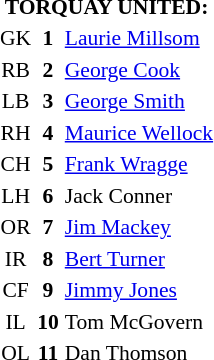<table cellpadding="2" style="border-collapse:collapse; font-size: 90%; text-align:center;">
<tr>
<td colspan="4"><strong>TORQUAY UNITED:</strong></td>
</tr>
<tr>
<td>GK</td>
<td><strong>1</strong></td>
<td align="left"> <a href='#'>Laurie Millsom</a></td>
</tr>
<tr>
<td>RB</td>
<td><strong>2</strong></td>
<td align="left"> <a href='#'>George Cook</a></td>
</tr>
<tr>
<td>LB</td>
<td><strong>3</strong></td>
<td align="left"> <a href='#'>George Smith</a></td>
</tr>
<tr>
<td>RH</td>
<td><strong>4</strong></td>
<td align="left"> <a href='#'>Maurice Wellock</a></td>
</tr>
<tr>
<td>CH</td>
<td><strong>5</strong></td>
<td align="left"> <a href='#'>Frank Wragge</a></td>
</tr>
<tr>
<td>LH</td>
<td><strong>6</strong></td>
<td align="left"> Jack Conner</td>
</tr>
<tr>
<td>OR</td>
<td><strong>7</strong></td>
<td align="left"> <a href='#'>Jim Mackey</a></td>
</tr>
<tr>
<td>IR</td>
<td><strong>8</strong></td>
<td align="left"> <a href='#'>Bert Turner</a>  </td>
</tr>
<tr>
<td>CF</td>
<td><strong>9</strong></td>
<td align="left"> <a href='#'>Jimmy Jones</a></td>
</tr>
<tr>
<td>IL</td>
<td><strong>10</strong></td>
<td align="left"> Tom McGovern</td>
</tr>
<tr>
<td>OL</td>
<td><strong>11</strong></td>
<td align="left"> Dan Thomson</td>
</tr>
</table>
